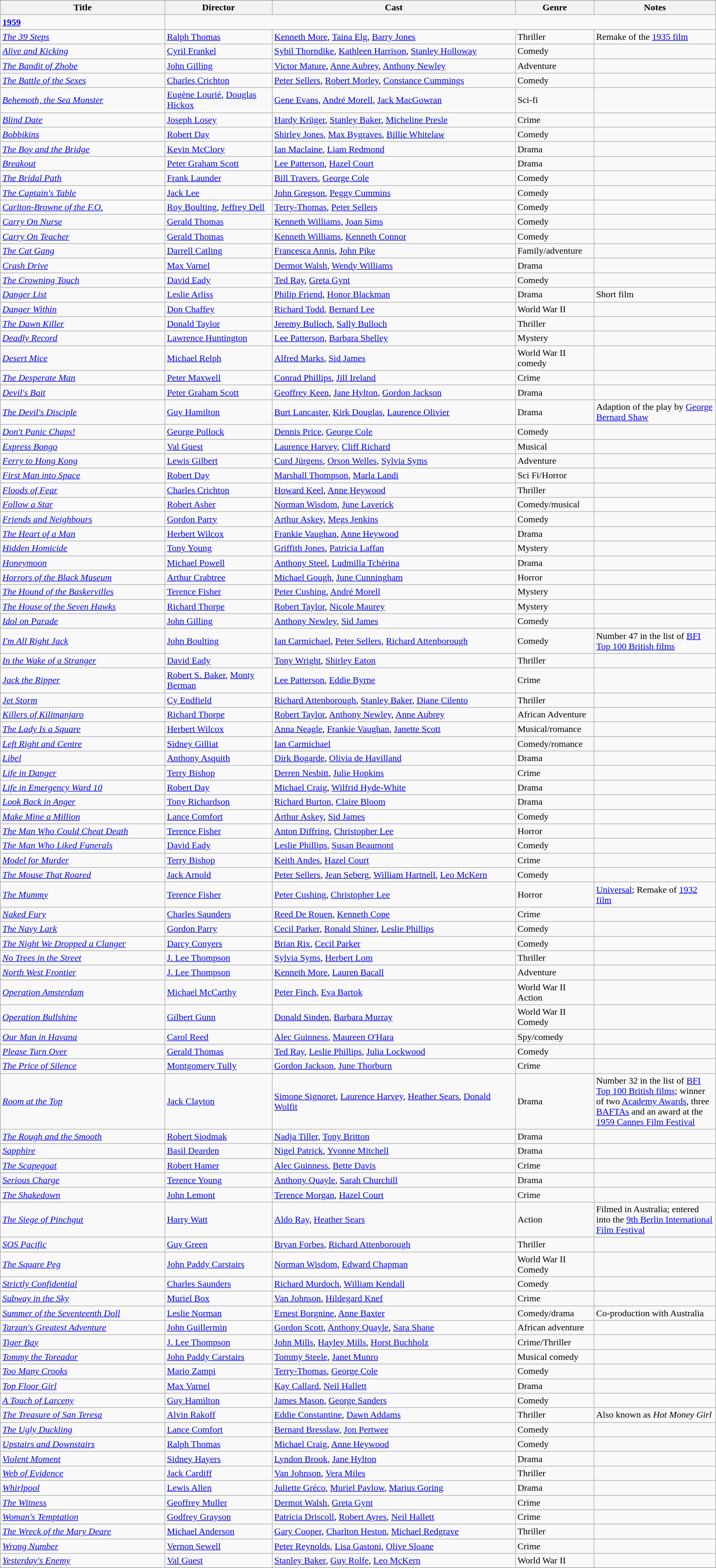<table class="wikitable">
<tr>
</tr>
<tr>
<th style="width:23%;">Title</th>
<th style="width:15%;">Director</th>
<th style="width:34%;">Cast</th>
<th style="width:11%;">Genre</th>
<th style="width:17%;">Notes</th>
</tr>
<tr>
<td><strong><a href='#'>1959</a></strong></td>
</tr>
<tr>
<td><em><a href='#'>The 39 Steps</a></em></td>
<td><a href='#'>Ralph Thomas</a></td>
<td><a href='#'>Kenneth More</a>, <a href='#'>Taina Elg</a>, <a href='#'>Barry Jones</a></td>
<td>Thriller</td>
<td>Remake of the <a href='#'>1935 film</a></td>
</tr>
<tr>
<td><em><a href='#'>Alive and Kicking</a></em></td>
<td><a href='#'>Cyril Frankel</a></td>
<td><a href='#'>Sybil Thorndike</a>, <a href='#'>Kathleen Harrison</a>, <a href='#'>Stanley Holloway</a></td>
<td>Comedy</td>
<td></td>
</tr>
<tr>
<td><em><a href='#'>The Bandit of Zhobe</a></em></td>
<td><a href='#'>John Gilling</a></td>
<td><a href='#'>Victor Mature</a>, <a href='#'>Anne Aubrey</a>, <a href='#'>Anthony Newley</a></td>
<td>Adventure</td>
<td></td>
</tr>
<tr>
<td><em><a href='#'>The Battle of the Sexes</a></em></td>
<td><a href='#'>Charles Crichton</a></td>
<td><a href='#'>Peter Sellers</a>, <a href='#'>Robert Morley</a>, <a href='#'>Constance Cummings</a></td>
<td>Comedy</td>
<td></td>
</tr>
<tr>
<td><em><a href='#'>Behemoth, the Sea Monster</a></em></td>
<td><a href='#'>Eugène Lourié</a>, <a href='#'>Douglas Hickox</a></td>
<td><a href='#'>Gene Evans</a>, <a href='#'>André Morell</a>, <a href='#'>Jack MacGowran</a></td>
<td>Sci-fi</td>
<td></td>
</tr>
<tr>
<td><em><a href='#'>Blind Date</a></em></td>
<td><a href='#'>Joseph Losey</a></td>
<td><a href='#'>Hardy Krüger</a>, <a href='#'>Stanley Baker</a>, <a href='#'>Micheline Presle</a></td>
<td>Crime</td>
<td></td>
</tr>
<tr>
<td><em><a href='#'>Bobbikins</a></em></td>
<td><a href='#'>Robert Day</a></td>
<td><a href='#'>Shirley Jones</a>, <a href='#'>Max Bygraves</a>, <a href='#'>Billie Whitelaw</a></td>
<td>Comedy</td>
<td></td>
</tr>
<tr>
<td><em><a href='#'>The Boy and the Bridge</a></em></td>
<td><a href='#'>Kevin McClory</a></td>
<td><a href='#'>Ian Maclaine</a>, <a href='#'>Liam Redmond</a></td>
<td>Drama</td>
<td></td>
</tr>
<tr>
<td><em><a href='#'>Breakout</a></em></td>
<td><a href='#'>Peter Graham Scott</a></td>
<td><a href='#'>Lee Patterson</a>, <a href='#'>Hazel Court</a></td>
<td>Drama</td>
<td></td>
</tr>
<tr>
<td><em><a href='#'>The Bridal Path</a></em></td>
<td><a href='#'>Frank Launder</a></td>
<td><a href='#'>Bill Travers</a>, <a href='#'>George Cole</a></td>
<td>Comedy</td>
<td></td>
</tr>
<tr>
<td><em><a href='#'>The Captain's Table</a></em></td>
<td><a href='#'>Jack Lee</a></td>
<td><a href='#'>John Gregson</a>, <a href='#'>Peggy Cummins</a></td>
<td>Comedy</td>
<td></td>
</tr>
<tr>
<td><em><a href='#'>Carlton-Browne of the F.O.</a></em></td>
<td><a href='#'>Roy Boulting</a>, <a href='#'>Jeffrey Dell</a></td>
<td><a href='#'>Terry-Thomas</a>, <a href='#'>Peter Sellers</a></td>
<td>Comedy</td>
<td></td>
</tr>
<tr>
<td><em><a href='#'>Carry On Nurse</a></em></td>
<td><a href='#'>Gerald Thomas</a></td>
<td><a href='#'>Kenneth Williams</a>, <a href='#'>Joan Sims</a></td>
<td>Comedy</td>
<td></td>
</tr>
<tr>
<td><em><a href='#'>Carry On Teacher</a></em></td>
<td><a href='#'>Gerald Thomas</a></td>
<td><a href='#'>Kenneth Williams</a>, <a href='#'>Kenneth Connor</a></td>
<td>Comedy</td>
<td></td>
</tr>
<tr>
<td><em><a href='#'>The Cat Gang</a></em></td>
<td><a href='#'>Darrell Catling</a></td>
<td><a href='#'>Francesca Annis</a>, <a href='#'>John Pike</a></td>
<td>Family/adventure</td>
<td></td>
</tr>
<tr>
<td><em><a href='#'>Crash Drive</a></em></td>
<td><a href='#'>Max Varnel</a></td>
<td><a href='#'>Dermot Walsh</a>, <a href='#'>Wendy Williams</a></td>
<td>Drama</td>
<td></td>
</tr>
<tr>
<td><em><a href='#'>The Crowning Touch</a></em></td>
<td><a href='#'>David Eady</a></td>
<td><a href='#'>Ted Ray</a>, <a href='#'>Greta Gynt</a></td>
<td>Comedy</td>
<td></td>
</tr>
<tr>
<td><em><a href='#'>Danger List</a></em></td>
<td><a href='#'>Leslie Arliss</a></td>
<td><a href='#'>Philip Friend</a>, <a href='#'>Honor Blackman</a></td>
<td>Drama</td>
<td>Short film</td>
</tr>
<tr>
<td><em><a href='#'>Danger Within</a></em></td>
<td><a href='#'>Don Chaffey</a></td>
<td><a href='#'>Richard Todd</a>, <a href='#'>Bernard Lee</a></td>
<td>World War II</td>
<td></td>
</tr>
<tr>
<td><em><a href='#'>The Dawn Killer</a></em></td>
<td><a href='#'>Donald Taylor</a></td>
<td><a href='#'>Jeremy Bulloch</a>, <a href='#'>Sally Bulloch</a></td>
<td>Thriller</td>
<td></td>
</tr>
<tr>
<td><em><a href='#'>Deadly Record</a></em></td>
<td><a href='#'>Lawrence Huntington</a></td>
<td><a href='#'>Lee Patterson</a>, <a href='#'>Barbara Shelley</a></td>
<td>Mystery</td>
<td></td>
</tr>
<tr>
<td><em><a href='#'>Desert Mice</a></em></td>
<td><a href='#'>Michael Relph</a></td>
<td><a href='#'>Alfred Marks</a>, <a href='#'>Sid James</a></td>
<td>World War II comedy</td>
<td></td>
</tr>
<tr>
<td><em><a href='#'>The Desperate Man</a></em></td>
<td><a href='#'>Peter Maxwell</a></td>
<td><a href='#'>Conrad Phillips</a>, <a href='#'>Jill Ireland</a></td>
<td>Crime</td>
<td></td>
</tr>
<tr>
<td><em><a href='#'>Devil's Bait</a></em></td>
<td><a href='#'>Peter Graham Scott</a></td>
<td><a href='#'>Geoffrey Keen</a>, <a href='#'>Jane Hylton</a>, <a href='#'>Gordon Jackson</a></td>
<td>Drama</td>
<td></td>
</tr>
<tr>
<td><em><a href='#'>The Devil's Disciple</a></em></td>
<td><a href='#'>Guy Hamilton</a></td>
<td><a href='#'>Burt Lancaster</a>, <a href='#'>Kirk Douglas</a>, <a href='#'>Laurence Olivier</a></td>
<td>Drama</td>
<td>Adaption of the play by <a href='#'>George Bernard Shaw</a></td>
</tr>
<tr>
<td><em><a href='#'>Don't Panic Chaps!</a></em></td>
<td><a href='#'>George Pollock</a></td>
<td><a href='#'>Dennis Price</a>, <a href='#'>George Cole</a></td>
<td>Comedy</td>
<td></td>
</tr>
<tr>
<td><em><a href='#'>Express Bongo</a></em></td>
<td><a href='#'>Val Guest</a></td>
<td><a href='#'>Laurence Harvey</a>, <a href='#'>Cliff Richard</a></td>
<td>Musical</td>
<td></td>
</tr>
<tr>
<td><em><a href='#'>Ferry to Hong Kong</a></em></td>
<td><a href='#'>Lewis Gilbert</a></td>
<td><a href='#'>Curd Jürgens</a>, <a href='#'>Orson Welles</a>, <a href='#'>Sylvia Syms</a></td>
<td>Adventure</td>
<td></td>
</tr>
<tr>
<td><em><a href='#'>First Man into Space</a></em></td>
<td><a href='#'>Robert Day</a></td>
<td><a href='#'>Marshall Thompson</a>, <a href='#'>Marla Landi</a></td>
<td>Sci Fi/Horror</td>
<td></td>
</tr>
<tr>
<td><em><a href='#'>Floods of Fear</a></em></td>
<td><a href='#'>Charles Crichton</a></td>
<td><a href='#'>Howard Keel</a>, <a href='#'>Anne Heywood</a></td>
<td>Thriller</td>
<td></td>
</tr>
<tr>
<td><em><a href='#'>Follow a Star</a></em></td>
<td><a href='#'>Robert Asher</a></td>
<td><a href='#'>Norman Wisdom</a>, <a href='#'>June Laverick</a></td>
<td>Comedy/musical</td>
<td></td>
</tr>
<tr>
<td><em><a href='#'>Friends and Neighbours</a></em></td>
<td><a href='#'>Gordon Parry</a></td>
<td><a href='#'>Arthur Askey</a>, <a href='#'>Megs Jenkins</a></td>
<td>Comedy</td>
<td></td>
</tr>
<tr>
<td><em><a href='#'>The Heart of a Man</a></em></td>
<td><a href='#'>Herbert Wilcox</a></td>
<td><a href='#'>Frankie Vaughan</a>, <a href='#'>Anne Heywood</a></td>
<td>Drama</td>
<td></td>
</tr>
<tr>
<td><em><a href='#'>Hidden Homicide</a></em></td>
<td><a href='#'>Tony Young</a></td>
<td><a href='#'>Griffith Jones</a>, <a href='#'>Patricia Laffan</a></td>
<td>Mystery</td>
<td></td>
</tr>
<tr>
<td><em><a href='#'>Honeymoon</a></em></td>
<td><a href='#'>Michael Powell</a></td>
<td><a href='#'>Anthony Steel</a>, <a href='#'>Ludmilla Tchérina</a></td>
<td>Drama</td>
<td></td>
</tr>
<tr>
<td><em><a href='#'>Horrors of the Black Museum</a></em></td>
<td><a href='#'>Arthur Crabtree</a></td>
<td><a href='#'>Michael Gough</a>, <a href='#'>June Cunningham</a></td>
<td>Horror</td>
<td></td>
</tr>
<tr>
<td><em><a href='#'>The Hound of the Baskervilles</a></em></td>
<td><a href='#'>Terence Fisher</a></td>
<td><a href='#'>Peter Cushing</a>, <a href='#'>André Morell</a></td>
<td>Mystery</td>
<td></td>
</tr>
<tr>
<td><em><a href='#'>The House of the Seven Hawks</a></em></td>
<td><a href='#'>Richard Thorpe</a></td>
<td><a href='#'>Robert Taylor</a>, <a href='#'>Nicole Maurey</a></td>
<td>Mystery</td>
<td></td>
</tr>
<tr>
<td><em><a href='#'>Idol on Parade</a></em></td>
<td><a href='#'>John Gilling</a></td>
<td><a href='#'>Anthony Newley</a>, <a href='#'>Sid James</a></td>
<td>Comedy</td>
<td></td>
</tr>
<tr>
<td><em><a href='#'>I'm All Right Jack</a></em></td>
<td><a href='#'>John Boulting</a></td>
<td><a href='#'>Ian Carmichael</a>, <a href='#'>Peter Sellers</a>, <a href='#'>Richard Attenborough</a></td>
<td>Comedy</td>
<td>Number 47 in the list of <a href='#'>BFI Top 100 British films</a></td>
</tr>
<tr>
<td><em><a href='#'>In the Wake of a Stranger</a></em></td>
<td><a href='#'>David Eady</a></td>
<td><a href='#'>Tony Wright</a>, <a href='#'>Shirley Eaton</a></td>
<td>Thriller</td>
<td></td>
</tr>
<tr>
<td><em><a href='#'>Jack the Ripper</a></em></td>
<td><a href='#'>Robert S. Baker</a>, <a href='#'>Monty Berman</a></td>
<td><a href='#'>Lee Patterson</a>, <a href='#'>Eddie Byrne</a></td>
<td>Crime</td>
<td></td>
</tr>
<tr>
<td><em><a href='#'>Jet Storm</a></em></td>
<td><a href='#'>Cy Endfield</a></td>
<td><a href='#'>Richard Attenborough</a>, <a href='#'>Stanley Baker</a>, <a href='#'>Diane Cilento</a></td>
<td>Thriller</td>
<td></td>
</tr>
<tr>
<td><em><a href='#'>Killers of Kilimanjaro</a></em></td>
<td><a href='#'>Richard Thorpe</a></td>
<td><a href='#'>Robert Taylor</a>, <a href='#'>Anthony Newley</a>, <a href='#'>Anne Aubrey</a></td>
<td>African Adventure</td>
<td></td>
</tr>
<tr>
<td><em><a href='#'>The Lady Is a Square</a></em></td>
<td><a href='#'>Herbert Wilcox</a></td>
<td><a href='#'>Anna Neagle</a>, <a href='#'>Frankie Vaughan</a>, <a href='#'>Janette Scott</a></td>
<td>Musical/romance</td>
<td></td>
</tr>
<tr>
<td><em><a href='#'>Left Right and Centre</a></em></td>
<td><a href='#'>Sidney Gilliat</a></td>
<td><a href='#'>Ian Carmichael</a></td>
<td>Comedy/romance</td>
<td></td>
</tr>
<tr>
<td><em><a href='#'>Libel</a></em></td>
<td><a href='#'>Anthony Asquith</a></td>
<td><a href='#'>Dirk Bogarde</a>, <a href='#'>Olivia de Havilland</a></td>
<td>Drama</td>
<td></td>
</tr>
<tr>
<td><em><a href='#'>Life in Danger</a></em></td>
<td><a href='#'>Terry Bishop</a></td>
<td><a href='#'>Derren Nesbitt</a>, <a href='#'>Julie Hopkins</a></td>
<td>Crime</td>
<td></td>
</tr>
<tr>
<td><em><a href='#'>Life in Emergency Ward 10</a></em></td>
<td><a href='#'>Robert Day</a></td>
<td><a href='#'>Michael Craig</a>, <a href='#'>Wilfrid Hyde-White</a></td>
<td>Drama</td>
<td></td>
</tr>
<tr>
<td><em><a href='#'>Look Back in Anger</a></em></td>
<td><a href='#'>Tony Richardson</a></td>
<td><a href='#'>Richard Burton</a>, <a href='#'>Claire Bloom</a></td>
<td>Drama</td>
<td></td>
</tr>
<tr>
<td><em><a href='#'>Make Mine a Million</a></em></td>
<td><a href='#'>Lance Comfort</a></td>
<td><a href='#'>Arthur Askey</a>, <a href='#'>Sid James</a></td>
<td>Comedy</td>
<td></td>
</tr>
<tr>
<td><em><a href='#'>The Man Who Could Cheat Death</a></em></td>
<td><a href='#'>Terence Fisher</a></td>
<td><a href='#'>Anton Diffring</a>, <a href='#'>Christopher Lee</a></td>
<td>Horror</td>
<td></td>
</tr>
<tr>
<td><em><a href='#'>The Man Who Liked Funerals</a></em></td>
<td><a href='#'>David Eady</a></td>
<td><a href='#'>Leslie Phillips</a>, <a href='#'>Susan Beaumont</a></td>
<td>Comedy</td>
<td></td>
</tr>
<tr>
<td><em><a href='#'>Model for Murder</a></em></td>
<td><a href='#'>Terry Bishop</a></td>
<td><a href='#'>Keith Andes</a>, <a href='#'>Hazel Court</a></td>
<td>Crime</td>
<td></td>
</tr>
<tr>
<td><em><a href='#'>The Mouse That Roared</a></em></td>
<td><a href='#'>Jack Arnold</a></td>
<td><a href='#'>Peter Sellers</a>, <a href='#'>Jean Seberg</a>, <a href='#'>William Hartnell</a>, <a href='#'>Leo McKern</a></td>
<td>Comedy</td>
<td></td>
</tr>
<tr>
<td><em><a href='#'>The Mummy</a></em></td>
<td><a href='#'>Terence Fisher</a></td>
<td><a href='#'>Peter Cushing</a>, <a href='#'>Christopher Lee</a></td>
<td>Horror</td>
<td><a href='#'>Universal</a>; Remake of <a href='#'>1932 film</a></td>
</tr>
<tr>
<td><em><a href='#'>Naked Fury</a></em></td>
<td><a href='#'>Charles Saunders</a></td>
<td><a href='#'>Reed De Rouen</a>, <a href='#'>Kenneth Cope</a></td>
<td>Crime</td>
<td></td>
</tr>
<tr>
<td><em><a href='#'>The Navy Lark</a></em></td>
<td><a href='#'>Gordon Parry</a></td>
<td><a href='#'>Cecil Parker</a>, <a href='#'>Ronald Shiner</a>, <a href='#'>Leslie Phillips</a></td>
<td>Comedy</td>
<td></td>
</tr>
<tr>
<td><em><a href='#'>The Night We Dropped a Clanger</a></em></td>
<td><a href='#'>Darcy Conyers</a></td>
<td><a href='#'>Brian Rix</a>, <a href='#'>Cecil Parker</a></td>
<td>Comedy</td>
<td></td>
</tr>
<tr>
<td><em><a href='#'>No Trees in the Street</a></em></td>
<td><a href='#'>J. Lee Thompson</a></td>
<td><a href='#'>Sylvia Syms</a>, <a href='#'>Herbert Lom</a></td>
<td>Thriller</td>
<td></td>
</tr>
<tr>
<td><em><a href='#'>North West Frontier</a></em></td>
<td><a href='#'>J. Lee Thompson</a></td>
<td><a href='#'>Kenneth More</a>, <a href='#'>Lauren Bacall</a></td>
<td>Adventure</td>
<td></td>
</tr>
<tr>
<td><em><a href='#'>Operation Amsterdam</a></em></td>
<td><a href='#'>Michael McCarthy</a></td>
<td><a href='#'>Peter Finch</a>, <a href='#'>Eva Bartok</a></td>
<td>World War II Action</td>
<td></td>
</tr>
<tr>
<td><em><a href='#'>Operation Bullshine</a></em></td>
<td><a href='#'>Gilbert Gunn</a></td>
<td><a href='#'>Donald Sinden</a>, <a href='#'>Barbara Murray</a></td>
<td>World War II Comedy</td>
<td></td>
</tr>
<tr>
<td><em><a href='#'>Our Man in Havana</a></em></td>
<td><a href='#'>Carol Reed</a></td>
<td><a href='#'>Alec Guinness</a>,  <a href='#'>Maureen O'Hara</a></td>
<td>Spy/comedy</td>
<td></td>
</tr>
<tr>
<td><em><a href='#'>Please Turn Over</a></em></td>
<td><a href='#'>Gerald Thomas</a></td>
<td><a href='#'>Ted Ray</a>, <a href='#'>Leslie Phillips</a>, <a href='#'>Julia Lockwood</a></td>
<td>Comedy</td>
<td></td>
</tr>
<tr>
<td><em><a href='#'>The Price of Silence</a></em></td>
<td><a href='#'>Montgomery Tully</a></td>
<td><a href='#'>Gordon Jackson</a>, <a href='#'>June Thorburn</a></td>
<td>Crime</td>
<td></td>
</tr>
<tr>
<td><em><a href='#'>Room at the Top</a></em></td>
<td><a href='#'>Jack Clayton</a></td>
<td><a href='#'>Simone Signoret</a>, <a href='#'>Laurence Harvey</a>, <a href='#'>Heather Sears</a>, <a href='#'>Donald Wolfit</a></td>
<td>Drama</td>
<td>Number 32 in the list of <a href='#'>BFI Top 100 British films</a>; winner of two <a href='#'>Academy Awards</a>, three <a href='#'>BAFTAs</a> and an award at the <a href='#'>1959 Cannes Film Festival</a></td>
</tr>
<tr>
<td><em><a href='#'>The Rough and the Smooth</a></em></td>
<td><a href='#'>Robert Siodmak</a></td>
<td><a href='#'>Nadja Tiller</a>, <a href='#'>Tony Britton</a></td>
<td>Drama</td>
<td></td>
</tr>
<tr>
<td><em><a href='#'>Sapphire</a></em></td>
<td><a href='#'>Basil Dearden</a></td>
<td><a href='#'>Nigel Patrick</a>, <a href='#'>Yvonne Mitchell</a></td>
<td>Drama</td>
<td></td>
</tr>
<tr>
<td><em><a href='#'>The Scapegoat</a></em></td>
<td><a href='#'>Robert Hamer</a></td>
<td><a href='#'>Alec Guinness</a>, <a href='#'>Bette Davis</a></td>
<td>Crime</td>
<td></td>
</tr>
<tr>
<td><em><a href='#'>Serious Charge</a></em></td>
<td><a href='#'>Terence Young</a></td>
<td><a href='#'>Anthony Quayle</a>, <a href='#'>Sarah Churchill</a></td>
<td>Drama</td>
<td></td>
</tr>
<tr>
<td><em><a href='#'>The Shakedown</a></em></td>
<td><a href='#'>John Lemont</a></td>
<td><a href='#'>Terence Morgan</a>, <a href='#'>Hazel Court</a></td>
<td>Crime</td>
<td></td>
</tr>
<tr>
<td><em><a href='#'>The Siege of Pinchgut</a></em></td>
<td><a href='#'>Harry Watt</a></td>
<td><a href='#'>Aldo Ray</a>, <a href='#'>Heather Sears</a></td>
<td>Action</td>
<td>Filmed in Australia; entered into the <a href='#'>9th Berlin International Film Festival</a></td>
</tr>
<tr>
<td><em><a href='#'>SOS Pacific</a></em></td>
<td><a href='#'>Guy Green</a></td>
<td><a href='#'>Bryan Forbes</a>, <a href='#'>Richard Attenborough</a></td>
<td>Thriller</td>
<td></td>
</tr>
<tr>
<td><em><a href='#'>The Square Peg</a></em></td>
<td><a href='#'>John Paddy Carstairs</a></td>
<td><a href='#'>Norman Wisdom</a>, <a href='#'>Edward Chapman</a></td>
<td>World War II Comedy</td>
<td></td>
</tr>
<tr>
<td><em><a href='#'>Strictly Confidential</a></em></td>
<td><a href='#'>Charles Saunders</a></td>
<td><a href='#'>Richard Murdoch</a>, <a href='#'>William Kendall</a></td>
<td>Comedy</td>
<td></td>
</tr>
<tr>
<td><em><a href='#'>Subway in the Sky</a></em></td>
<td><a href='#'>Muriel Box</a></td>
<td><a href='#'>Van Johnson</a>, <a href='#'>Hildegard Knef</a></td>
<td>Crime</td>
<td></td>
</tr>
<tr>
<td><em><a href='#'>Summer of the Seventeenth Doll</a></em></td>
<td><a href='#'>Leslie Norman</a></td>
<td><a href='#'>Ernest Borgnine</a>, <a href='#'>Anne Baxter</a></td>
<td>Comedy/drama</td>
<td>Co-production with Australia</td>
</tr>
<tr>
<td><em><a href='#'>Tarzan's Greatest Adventure</a></em></td>
<td><a href='#'>John Guillermin</a></td>
<td><a href='#'>Gordon Scott</a>, <a href='#'>Anthony Quayle</a>, <a href='#'>Sara Shane</a></td>
<td>African adventure</td>
<td></td>
</tr>
<tr>
<td><em><a href='#'>Tiger Bay</a></em></td>
<td><a href='#'>J. Lee Thompson</a></td>
<td><a href='#'>John Mills</a>, <a href='#'>Hayley Mills</a>, <a href='#'>Horst Buchholz</a></td>
<td>Crime/Thriller</td>
<td></td>
</tr>
<tr>
<td><em><a href='#'>Tommy the Toreador</a></em></td>
<td><a href='#'>John Paddy Carstairs</a></td>
<td><a href='#'>Tommy Steele</a>, <a href='#'>Janet Munro</a></td>
<td>Musical comedy</td>
<td></td>
</tr>
<tr>
<td><em><a href='#'>Too Many Crooks</a></em></td>
<td><a href='#'>Mario Zampi</a></td>
<td><a href='#'>Terry-Thomas</a>, <a href='#'>George Cole</a></td>
<td>Comedy</td>
<td></td>
</tr>
<tr>
<td><em><a href='#'>Top Floor Girl</a></em></td>
<td><a href='#'>Max Varnel</a></td>
<td><a href='#'>Kay Callard</a>, <a href='#'>Neil Hallett</a></td>
<td>Drama</td>
<td></td>
</tr>
<tr>
<td><em><a href='#'>A Touch of Larceny</a></em></td>
<td><a href='#'>Guy Hamilton</a></td>
<td><a href='#'>James Mason</a>, <a href='#'>George Sanders</a></td>
<td>Comedy</td>
<td></td>
</tr>
<tr>
<td><em><a href='#'>The Treasure of San Teresa</a></em></td>
<td><a href='#'>Alvin Rakoff</a></td>
<td><a href='#'>Eddie Constantine</a>, <a href='#'>Dawn Addams</a></td>
<td>Thriller</td>
<td>Also known as <em>Hot Money Girl</em></td>
</tr>
<tr>
<td><em><a href='#'>The Ugly Duckling</a></em></td>
<td><a href='#'>Lance Comfort</a></td>
<td><a href='#'>Bernard Bresslaw</a>, <a href='#'>Jon Pertwee</a></td>
<td>Comedy</td>
<td></td>
</tr>
<tr>
<td><em><a href='#'>Upstairs and Downstairs</a></em></td>
<td><a href='#'>Ralph Thomas</a></td>
<td><a href='#'>Michael Craig</a>, <a href='#'>Anne Heywood</a></td>
<td>Comedy</td>
<td></td>
</tr>
<tr>
<td><em><a href='#'>Violent Moment</a></em></td>
<td><a href='#'>Sidney Hayers</a></td>
<td><a href='#'>Lyndon Brook</a>, <a href='#'>Jane Hylton</a></td>
<td>Drama</td>
<td></td>
</tr>
<tr>
<td><em><a href='#'>Web of Evidence</a></em></td>
<td><a href='#'>Jack Cardiff</a></td>
<td><a href='#'>Van Johnson</a>, <a href='#'>Vera Miles</a></td>
<td>Thriller</td>
<td></td>
</tr>
<tr>
<td><em><a href='#'>Whirlpool</a></em></td>
<td><a href='#'>Lewis Allen</a></td>
<td><a href='#'>Juliette Gréco</a>, <a href='#'>Muriel Pavlow</a>, <a href='#'>Marius Goring</a></td>
<td>Drama</td>
<td></td>
</tr>
<tr>
<td><em><a href='#'>The Witness</a></em></td>
<td><a href='#'>Geoffrey Muller</a></td>
<td><a href='#'>Dermot Walsh</a>, <a href='#'>Greta Gynt</a></td>
<td>Crime</td>
<td></td>
</tr>
<tr>
<td><em><a href='#'>Woman's Temptation</a></em></td>
<td><a href='#'>Godfrey Grayson</a></td>
<td><a href='#'>Patricia Driscoll</a>, <a href='#'>Robert Ayres</a>, <a href='#'>Neil Hallett</a></td>
<td>Crime</td>
<td></td>
</tr>
<tr>
<td><em><a href='#'>The Wreck of the Mary Deare</a></em></td>
<td><a href='#'>Michael Anderson</a></td>
<td><a href='#'>Gary Cooper</a>, <a href='#'>Charlton Heston</a>, <a href='#'>Michael Redgrave</a></td>
<td>Thriller</td>
<td></td>
</tr>
<tr>
<td><em><a href='#'>Wrong Number</a></em></td>
<td><a href='#'>Vernon Sewell</a></td>
<td><a href='#'>Peter Reynolds</a>, <a href='#'>Lisa Gastoni</a>, <a href='#'>Olive Sloane</a></td>
<td>Crime</td>
<td></td>
</tr>
<tr>
<td><em><a href='#'>Yesterday's Enemy</a></em></td>
<td><a href='#'>Val Guest</a></td>
<td><a href='#'>Stanley Baker</a>, <a href='#'>Guy Rolfe</a>, <a href='#'>Leo McKern</a></td>
<td>World War II</td>
<td></td>
</tr>
<tr>
</tr>
</table>
